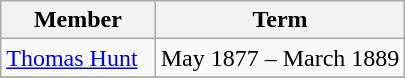<table class="wikitable">
<tr>
<th>Member</th>
<th>Term</th>
</tr>
<tr>
<td><a href='#'>Thomas Hunt</a>  </td>
<td>May 1877 – March 1889</td>
</tr>
<tr>
</tr>
</table>
